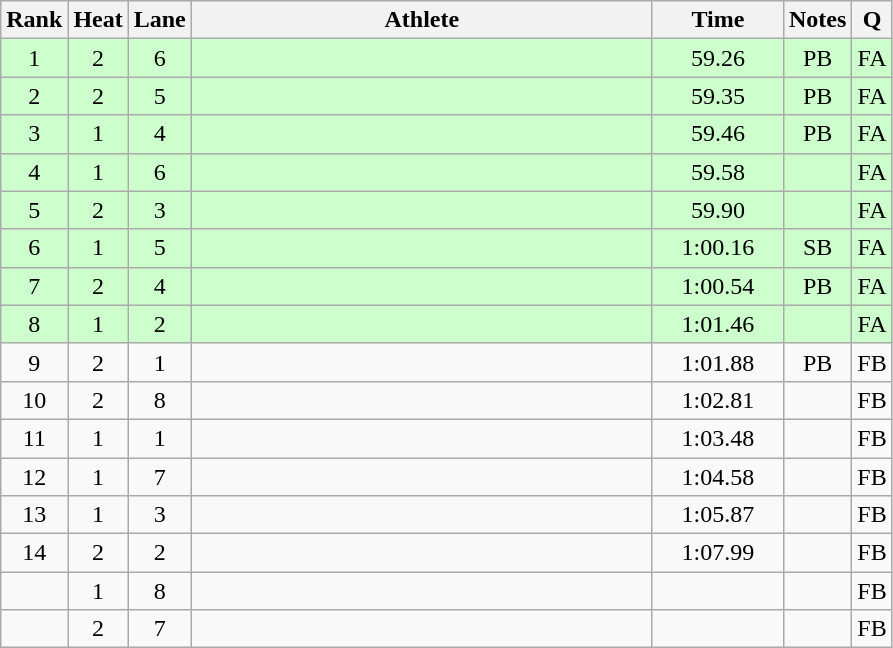<table class="wikitable sortable" style="text-align:center">
<tr>
<th>Rank</th>
<th>Heat</th>
<th>Lane</th>
<th width=300>Athlete</th>
<th width=80>Time</th>
<th>Notes</th>
<th>Q</th>
</tr>
<tr bgcolor=ccffcc>
<td>1</td>
<td>2</td>
<td>6</td>
<td align=left></td>
<td>59.26</td>
<td>PB</td>
<td>FA</td>
</tr>
<tr bgcolor=ccffcc>
<td>2</td>
<td>2</td>
<td>5</td>
<td align=left></td>
<td>59.35</td>
<td>PB</td>
<td>FA</td>
</tr>
<tr bgcolor=ccffcc>
<td>3</td>
<td>1</td>
<td>4</td>
<td align=left></td>
<td>59.46</td>
<td>PB</td>
<td>FA</td>
</tr>
<tr bgcolor=ccffcc>
<td>4</td>
<td>1</td>
<td>6</td>
<td align=left></td>
<td>59.58</td>
<td></td>
<td>FA</td>
</tr>
<tr bgcolor=ccffcc>
<td>5</td>
<td>2</td>
<td>3</td>
<td align=left></td>
<td>59.90</td>
<td></td>
<td>FA</td>
</tr>
<tr bgcolor=ccffcc>
<td>6</td>
<td>1</td>
<td>5</td>
<td align=left></td>
<td>1:00.16</td>
<td>SB</td>
<td>FA</td>
</tr>
<tr bgcolor=ccffcc>
<td>7</td>
<td>2</td>
<td>4</td>
<td align=left></td>
<td>1:00.54</td>
<td>PB</td>
<td>FA</td>
</tr>
<tr bgcolor=ccffcc>
<td>8</td>
<td>1</td>
<td>2</td>
<td align=left></td>
<td>1:01.46</td>
<td></td>
<td>FA</td>
</tr>
<tr>
<td>9</td>
<td>2</td>
<td>1</td>
<td align=left></td>
<td>1:01.88</td>
<td>PB</td>
<td>FB</td>
</tr>
<tr>
<td>10</td>
<td>2</td>
<td>8</td>
<td align=left></td>
<td>1:02.81</td>
<td></td>
<td>FB</td>
</tr>
<tr>
<td>11</td>
<td>1</td>
<td>1</td>
<td align=left></td>
<td>1:03.48</td>
<td></td>
<td>FB</td>
</tr>
<tr>
<td>12</td>
<td>1</td>
<td>7</td>
<td align=left></td>
<td>1:04.58</td>
<td></td>
<td>FB</td>
</tr>
<tr>
<td>13</td>
<td>1</td>
<td>3</td>
<td align=left></td>
<td>1:05.87</td>
<td></td>
<td>FB</td>
</tr>
<tr>
<td>14</td>
<td>2</td>
<td>2</td>
<td align=left></td>
<td>1:07.99</td>
<td></td>
<td>FB</td>
</tr>
<tr>
<td></td>
<td>1</td>
<td>8</td>
<td align=left></td>
<td></td>
<td></td>
<td>FB</td>
</tr>
<tr>
<td></td>
<td>2</td>
<td>7</td>
<td align=left></td>
<td></td>
<td></td>
<td>FB</td>
</tr>
</table>
